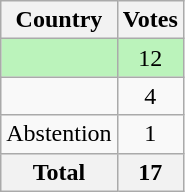<table class="wikitable" style="text-align:center">
<tr>
<th>Country</th>
<th>Votes</th>
</tr>
<tr style="background:#BBF3BB;">
<td style="text-align:left"></td>
<td>12</td>
</tr>
<tr>
<td style="text-align:left"></td>
<td>4</td>
</tr>
<tr>
<td style="text-align:left">Abstention</td>
<td>1</td>
</tr>
<tr>
<th>Total</th>
<th>17</th>
</tr>
</table>
